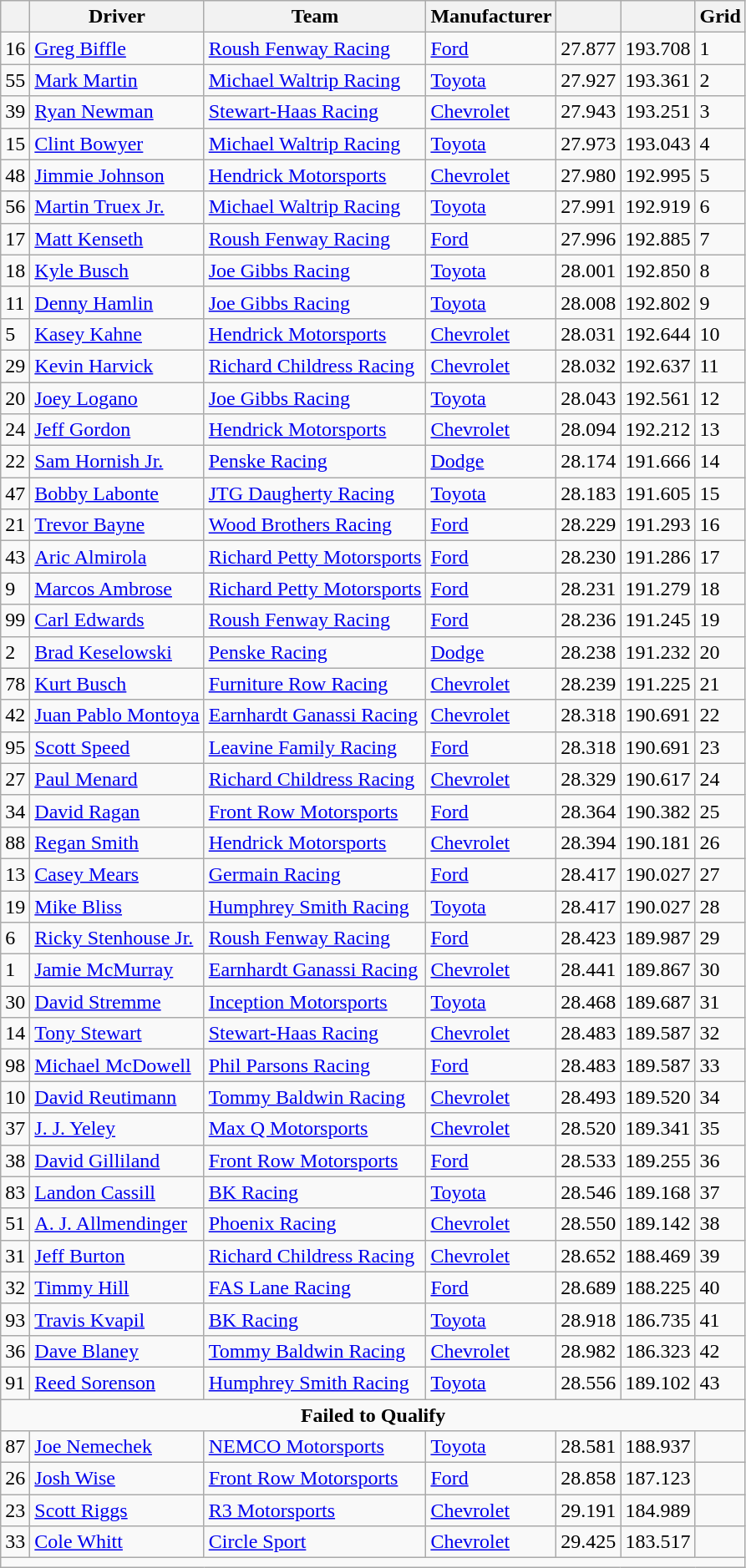<table class="wikitable">
<tr>
<th></th>
<th>Driver</th>
<th>Team</th>
<th>Manufacturer</th>
<th></th>
<th></th>
<th>Grid</th>
</tr>
<tr>
<td>16</td>
<td><a href='#'>Greg Biffle</a></td>
<td><a href='#'>Roush Fenway Racing</a></td>
<td><a href='#'>Ford</a></td>
<td>27.877</td>
<td>193.708</td>
<td>1</td>
</tr>
<tr>
<td>55</td>
<td><a href='#'>Mark Martin</a></td>
<td><a href='#'>Michael Waltrip Racing</a></td>
<td><a href='#'>Toyota</a></td>
<td>27.927</td>
<td>193.361</td>
<td>2</td>
</tr>
<tr>
<td>39</td>
<td><a href='#'>Ryan Newman</a></td>
<td><a href='#'>Stewart-Haas Racing</a></td>
<td><a href='#'>Chevrolet</a></td>
<td>27.943</td>
<td>193.251</td>
<td>3</td>
</tr>
<tr>
<td>15</td>
<td><a href='#'>Clint Bowyer</a></td>
<td><a href='#'>Michael Waltrip Racing</a></td>
<td><a href='#'>Toyota</a></td>
<td>27.973</td>
<td>193.043</td>
<td>4</td>
</tr>
<tr>
<td>48</td>
<td><a href='#'>Jimmie Johnson</a></td>
<td><a href='#'>Hendrick Motorsports</a></td>
<td><a href='#'>Chevrolet</a></td>
<td>27.980</td>
<td>192.995</td>
<td>5</td>
</tr>
<tr>
<td>56</td>
<td><a href='#'>Martin Truex Jr.</a></td>
<td><a href='#'>Michael Waltrip Racing</a></td>
<td><a href='#'>Toyota</a></td>
<td>27.991</td>
<td>192.919</td>
<td>6</td>
</tr>
<tr>
<td>17</td>
<td><a href='#'>Matt Kenseth</a></td>
<td><a href='#'>Roush Fenway Racing</a></td>
<td><a href='#'>Ford</a></td>
<td>27.996</td>
<td>192.885</td>
<td>7</td>
</tr>
<tr>
<td>18</td>
<td><a href='#'>Kyle Busch</a></td>
<td><a href='#'>Joe Gibbs Racing</a></td>
<td><a href='#'>Toyota</a></td>
<td>28.001</td>
<td>192.850</td>
<td>8</td>
</tr>
<tr>
<td>11</td>
<td><a href='#'>Denny Hamlin</a></td>
<td><a href='#'>Joe Gibbs Racing</a></td>
<td><a href='#'>Toyota</a></td>
<td>28.008</td>
<td>192.802</td>
<td>9</td>
</tr>
<tr>
<td>5</td>
<td><a href='#'>Kasey Kahne</a></td>
<td><a href='#'>Hendrick Motorsports</a></td>
<td><a href='#'>Chevrolet</a></td>
<td>28.031</td>
<td>192.644</td>
<td>10</td>
</tr>
<tr>
<td>29</td>
<td><a href='#'>Kevin Harvick</a></td>
<td><a href='#'>Richard Childress Racing</a></td>
<td><a href='#'>Chevrolet</a></td>
<td>28.032</td>
<td>192.637</td>
<td>11</td>
</tr>
<tr>
<td>20</td>
<td><a href='#'>Joey Logano</a></td>
<td><a href='#'>Joe Gibbs Racing</a></td>
<td><a href='#'>Toyota</a></td>
<td>28.043</td>
<td>192.561</td>
<td>12</td>
</tr>
<tr>
<td>24</td>
<td><a href='#'>Jeff Gordon</a></td>
<td><a href='#'>Hendrick Motorsports</a></td>
<td><a href='#'>Chevrolet</a></td>
<td>28.094</td>
<td>192.212</td>
<td>13</td>
</tr>
<tr>
<td>22</td>
<td><a href='#'>Sam Hornish Jr.</a></td>
<td><a href='#'>Penske Racing</a></td>
<td><a href='#'>Dodge</a></td>
<td>28.174</td>
<td>191.666</td>
<td>14</td>
</tr>
<tr>
<td>47</td>
<td><a href='#'>Bobby Labonte</a></td>
<td><a href='#'>JTG Daugherty Racing</a></td>
<td><a href='#'>Toyota</a></td>
<td>28.183</td>
<td>191.605</td>
<td>15</td>
</tr>
<tr>
<td>21</td>
<td><a href='#'>Trevor Bayne</a></td>
<td><a href='#'>Wood Brothers Racing</a></td>
<td><a href='#'>Ford</a></td>
<td>28.229</td>
<td>191.293</td>
<td>16</td>
</tr>
<tr>
<td>43</td>
<td><a href='#'>Aric Almirola</a></td>
<td><a href='#'>Richard Petty Motorsports</a></td>
<td><a href='#'>Ford</a></td>
<td>28.230</td>
<td>191.286</td>
<td>17</td>
</tr>
<tr>
<td>9</td>
<td><a href='#'>Marcos Ambrose</a></td>
<td><a href='#'>Richard Petty Motorsports</a></td>
<td><a href='#'>Ford</a></td>
<td>28.231</td>
<td>191.279</td>
<td>18</td>
</tr>
<tr>
<td>99</td>
<td><a href='#'>Carl Edwards</a></td>
<td><a href='#'>Roush Fenway Racing</a></td>
<td><a href='#'>Ford</a></td>
<td>28.236</td>
<td>191.245</td>
<td>19</td>
</tr>
<tr>
<td>2</td>
<td><a href='#'>Brad Keselowski</a></td>
<td><a href='#'>Penske Racing</a></td>
<td><a href='#'>Dodge</a></td>
<td>28.238</td>
<td>191.232</td>
<td>20</td>
</tr>
<tr>
<td>78</td>
<td><a href='#'>Kurt Busch</a></td>
<td><a href='#'>Furniture Row Racing</a></td>
<td><a href='#'>Chevrolet</a></td>
<td>28.239</td>
<td>191.225</td>
<td>21</td>
</tr>
<tr>
<td>42</td>
<td><a href='#'>Juan Pablo Montoya</a></td>
<td><a href='#'>Earnhardt Ganassi Racing</a></td>
<td><a href='#'>Chevrolet</a></td>
<td>28.318</td>
<td>190.691</td>
<td>22</td>
</tr>
<tr>
<td>95</td>
<td><a href='#'>Scott Speed</a></td>
<td><a href='#'>Leavine Family Racing</a></td>
<td><a href='#'>Ford</a></td>
<td>28.318</td>
<td>190.691</td>
<td>23</td>
</tr>
<tr>
<td>27</td>
<td><a href='#'>Paul Menard</a></td>
<td><a href='#'>Richard Childress Racing</a></td>
<td><a href='#'>Chevrolet</a></td>
<td>28.329</td>
<td>190.617</td>
<td>24</td>
</tr>
<tr>
<td>34</td>
<td><a href='#'>David Ragan</a></td>
<td><a href='#'>Front Row Motorsports</a></td>
<td><a href='#'>Ford</a></td>
<td>28.364</td>
<td>190.382</td>
<td>25</td>
</tr>
<tr>
<td>88</td>
<td><a href='#'>Regan Smith</a></td>
<td><a href='#'>Hendrick Motorsports</a></td>
<td><a href='#'>Chevrolet</a></td>
<td>28.394</td>
<td>190.181</td>
<td>26</td>
</tr>
<tr>
<td>13</td>
<td><a href='#'>Casey Mears</a></td>
<td><a href='#'>Germain Racing</a></td>
<td><a href='#'>Ford</a></td>
<td>28.417</td>
<td>190.027</td>
<td>27</td>
</tr>
<tr>
<td>19</td>
<td><a href='#'>Mike Bliss</a></td>
<td><a href='#'>Humphrey Smith Racing</a></td>
<td><a href='#'>Toyota</a></td>
<td>28.417</td>
<td>190.027</td>
<td>28</td>
</tr>
<tr>
<td>6</td>
<td><a href='#'>Ricky Stenhouse Jr.</a></td>
<td><a href='#'>Roush Fenway Racing</a></td>
<td><a href='#'>Ford</a></td>
<td>28.423</td>
<td>189.987</td>
<td>29</td>
</tr>
<tr>
<td>1</td>
<td><a href='#'>Jamie McMurray</a></td>
<td><a href='#'>Earnhardt Ganassi Racing</a></td>
<td><a href='#'>Chevrolet</a></td>
<td>28.441</td>
<td>189.867</td>
<td>30</td>
</tr>
<tr>
<td>30</td>
<td><a href='#'>David Stremme</a></td>
<td><a href='#'>Inception Motorsports</a></td>
<td><a href='#'>Toyota</a></td>
<td>28.468</td>
<td>189.687</td>
<td>31</td>
</tr>
<tr>
<td>14</td>
<td><a href='#'>Tony Stewart</a></td>
<td><a href='#'>Stewart-Haas Racing</a></td>
<td><a href='#'>Chevrolet</a></td>
<td>28.483</td>
<td>189.587</td>
<td>32</td>
</tr>
<tr>
<td>98</td>
<td><a href='#'>Michael McDowell</a></td>
<td><a href='#'>Phil Parsons Racing</a></td>
<td><a href='#'>Ford</a></td>
<td>28.483</td>
<td>189.587</td>
<td>33</td>
</tr>
<tr>
<td>10</td>
<td><a href='#'>David Reutimann</a></td>
<td><a href='#'>Tommy Baldwin Racing</a></td>
<td><a href='#'>Chevrolet</a></td>
<td>28.493</td>
<td>189.520</td>
<td>34</td>
</tr>
<tr>
<td>37</td>
<td><a href='#'>J. J. Yeley</a></td>
<td><a href='#'>Max Q Motorsports</a></td>
<td><a href='#'>Chevrolet</a></td>
<td>28.520</td>
<td>189.341</td>
<td>35</td>
</tr>
<tr>
<td>38</td>
<td><a href='#'>David Gilliland</a></td>
<td><a href='#'>Front Row Motorsports</a></td>
<td><a href='#'>Ford</a></td>
<td>28.533</td>
<td>189.255</td>
<td>36</td>
</tr>
<tr>
<td>83</td>
<td><a href='#'>Landon Cassill</a></td>
<td><a href='#'>BK Racing</a></td>
<td><a href='#'>Toyota</a></td>
<td>28.546</td>
<td>189.168</td>
<td>37</td>
</tr>
<tr>
<td>51</td>
<td><a href='#'>A. J. Allmendinger</a></td>
<td><a href='#'>Phoenix Racing</a></td>
<td><a href='#'>Chevrolet</a></td>
<td>28.550</td>
<td>189.142</td>
<td>38</td>
</tr>
<tr>
<td>31</td>
<td><a href='#'>Jeff Burton</a></td>
<td><a href='#'>Richard Childress Racing</a></td>
<td><a href='#'>Chevrolet</a></td>
<td>28.652</td>
<td>188.469</td>
<td>39</td>
</tr>
<tr>
<td>32</td>
<td><a href='#'>Timmy Hill</a></td>
<td><a href='#'>FAS Lane Racing</a></td>
<td><a href='#'>Ford</a></td>
<td>28.689</td>
<td>188.225</td>
<td>40</td>
</tr>
<tr>
<td>93</td>
<td><a href='#'>Travis Kvapil</a></td>
<td><a href='#'>BK Racing</a></td>
<td><a href='#'>Toyota</a></td>
<td>28.918</td>
<td>186.735</td>
<td>41</td>
</tr>
<tr>
<td>36</td>
<td><a href='#'>Dave Blaney</a></td>
<td><a href='#'>Tommy Baldwin Racing</a></td>
<td><a href='#'>Chevrolet</a></td>
<td>28.982</td>
<td>186.323</td>
<td>42</td>
</tr>
<tr>
<td>91</td>
<td><a href='#'>Reed Sorenson</a></td>
<td><a href='#'>Humphrey Smith Racing</a></td>
<td><a href='#'>Toyota</a></td>
<td>28.556</td>
<td>189.102</td>
<td>43</td>
</tr>
<tr>
<td colspan="7" style="text-align:center;"><strong>Failed to Qualify</strong></td>
</tr>
<tr>
<td>87</td>
<td><a href='#'>Joe Nemechek</a></td>
<td><a href='#'>NEMCO Motorsports</a></td>
<td><a href='#'>Toyota</a></td>
<td>28.581</td>
<td>188.937</td>
<td></td>
</tr>
<tr>
<td>26</td>
<td><a href='#'>Josh Wise</a></td>
<td><a href='#'>Front Row Motorsports</a></td>
<td><a href='#'>Ford</a></td>
<td>28.858</td>
<td>187.123</td>
<td></td>
</tr>
<tr>
<td>23</td>
<td><a href='#'>Scott Riggs</a></td>
<td><a href='#'>R3 Motorsports</a></td>
<td><a href='#'>Chevrolet</a></td>
<td>29.191</td>
<td>184.989</td>
<td></td>
</tr>
<tr>
<td>33</td>
<td><a href='#'>Cole Whitt</a></td>
<td><a href='#'>Circle Sport</a></td>
<td><a href='#'>Chevrolet</a></td>
<td>29.425</td>
<td>183.517</td>
<td></td>
</tr>
<tr>
<td colspan="8"></td>
</tr>
</table>
